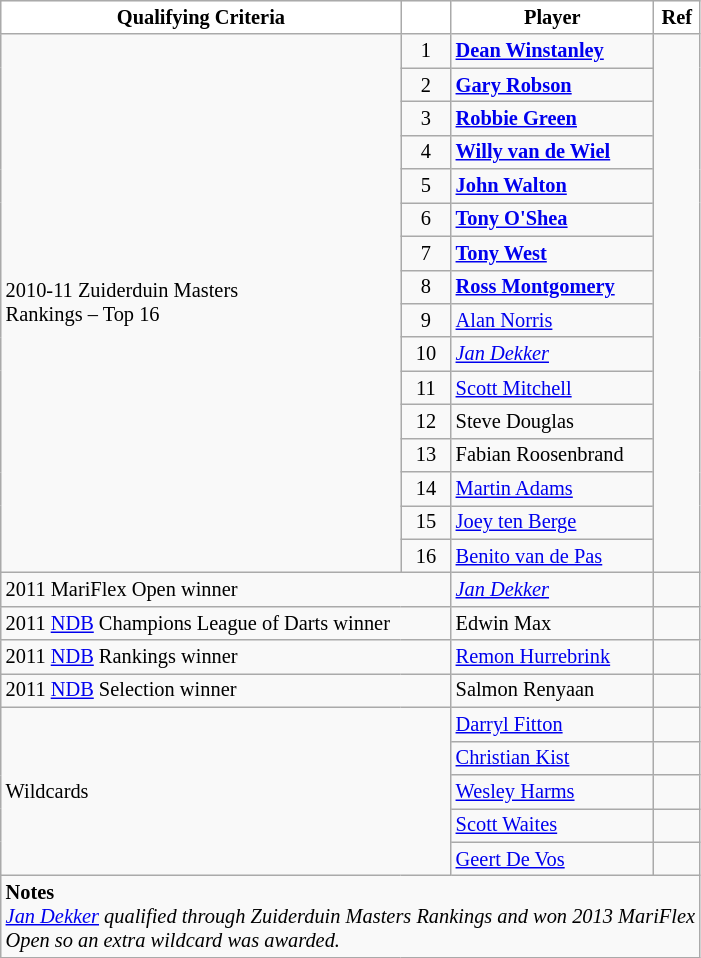<table class="wikitable sortable collapsible collapsed" style="font-size:85%;">
<tr>
<th style="background:#ffffff; color:#000000;">Qualifying Criteria</th>
<th style="background:#ffffff; color:#000000;"></th>
<th style="background:#ffffff; color:#000000;">Player</th>
<th style="background:#ffffff; color:#000000;">Ref</th>
</tr>
<tr>
<td rowspan=16>2010-11 Zuiderduin Masters<br>Rankings – Top 16</td>
<td style="text-align: center;">1</td>
<td> <strong><a href='#'>Dean Winstanley</a></strong></td>
<td rowspan=16></td>
</tr>
<tr>
<td style="text-align: center;">2</td>
<td> <strong><a href='#'>Gary Robson</a></strong></td>
</tr>
<tr>
<td style="text-align: center;">3</td>
<td> <strong><a href='#'>Robbie Green</a></strong></td>
</tr>
<tr>
<td style="text-align: center;">4</td>
<td> <strong><a href='#'>Willy van de Wiel</a></strong></td>
</tr>
<tr>
<td style="text-align: center;">5</td>
<td> <strong><a href='#'>John Walton</a></strong></td>
</tr>
<tr>
<td style="text-align: center;">6</td>
<td> <strong><a href='#'>Tony O'Shea</a></strong></td>
</tr>
<tr>
<td style="text-align: center;">7</td>
<td> <strong><a href='#'>Tony West</a></strong></td>
</tr>
<tr>
<td style="text-align: center;">8</td>
<td> <strong><a href='#'>Ross Montgomery</a></strong></td>
</tr>
<tr>
<td style="text-align: center;">9</td>
<td> <a href='#'>Alan Norris</a></td>
</tr>
<tr>
<td style="text-align: center;">10</td>
<td> <em><a href='#'>Jan Dekker</a></em></td>
</tr>
<tr>
<td style="text-align: center;">11</td>
<td> <a href='#'>Scott Mitchell</a></td>
</tr>
<tr>
<td style="text-align: center;">12</td>
<td> Steve Douglas</td>
</tr>
<tr>
<td style="text-align: center;">13</td>
<td> Fabian Roosenbrand</td>
</tr>
<tr>
<td style="text-align: center;">14</td>
<td> <a href='#'>Martin Adams</a></td>
</tr>
<tr>
<td style="text-align: center;">15</td>
<td> <a href='#'>Joey ten Berge</a></td>
</tr>
<tr>
<td style="text-align: center;">16</td>
<td> <a href='#'>Benito van de Pas</a></td>
</tr>
<tr>
<td colspan=2>2011 MariFlex Open winner</td>
<td> <em><a href='#'>Jan Dekker</a></em></td>
<td></td>
</tr>
<tr>
<td colspan=2>2011 <a href='#'>NDB</a> Champions League of Darts winner</td>
<td> Edwin Max</td>
<td></td>
</tr>
<tr>
<td colspan=2>2011 <a href='#'>NDB</a> Rankings winner</td>
<td> <a href='#'>Remon Hurrebrink</a></td>
<td></td>
</tr>
<tr>
<td colspan=2>2011 <a href='#'>NDB</a> Selection winner</td>
<td> Salmon Renyaan</td>
<td></td>
</tr>
<tr>
<td rowspan=5 colspan=2>Wildcards</td>
<td> <a href='#'>Darryl Fitton</a></td>
<td></td>
</tr>
<tr>
<td> <a href='#'>Christian Kist</a></td>
<td></td>
</tr>
<tr>
<td> <a href='#'>Wesley Harms</a></td>
<td></td>
</tr>
<tr>
<td> <a href='#'>Scott Waites</a></td>
<td></td>
</tr>
<tr>
<td> <a href='#'>Geert De Vos</a></td>
<td></td>
</tr>
<tr>
<td colspan=4><strong>Notes</strong><br><em><a href='#'>Jan Dekker</a> qualified through Zuiderduin Masters Rankings and won 2013 MariFlex</em><br><em>Open so an extra wildcard was awarded.</em></td>
</tr>
</table>
